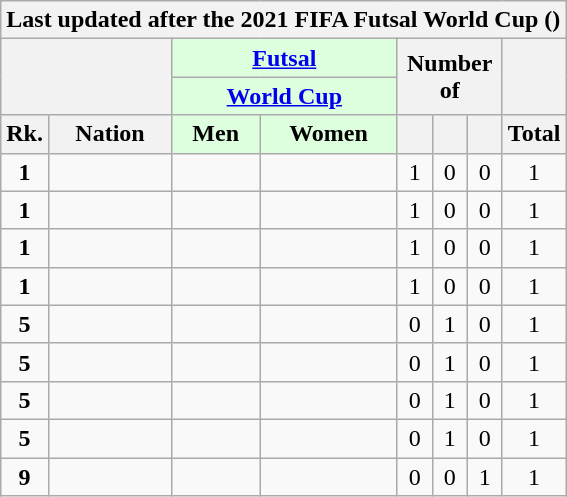<table class="wikitable" style="margin-top: 0em; text-align: center; font-size: 100%;">
<tr>
<th colspan="8">Last updated after the 2021 FIFA Futsal World Cup ()</th>
</tr>
<tr>
<th rowspan="2" colspan="2"></th>
<th colspan="2" style="background: #dfd;"><a href='#'>Futsal</a></th>
<th rowspan="2" colspan="3">Number of</th>
<th rowspan="2"></th>
</tr>
<tr>
<th colspan="2" style="background: #dfd;"><a href='#'>World Cup</a></th>
</tr>
<tr>
<th style="width: 1em;">Rk.</th>
<th>Nation</th>
<th style="background: #dfd;">Men</th>
<th style="background: #dfd;">Women</th>
<th style="width: 1em;"></th>
<th style="width: 1em;"></th>
<th style="width: 1em;"></th>
<th style="width: 1em;">Total</th>
</tr>
<tr>
<td><strong>1</strong></td>
<td style="text-align: left;"></td>
<td></td>
<td></td>
<td>1</td>
<td>0</td>
<td>0</td>
<td>1</td>
</tr>
<tr>
<td><strong>1</strong></td>
<td style="text-align: left;"></td>
<td></td>
<td></td>
<td>1</td>
<td>0</td>
<td>0</td>
<td>1</td>
</tr>
<tr>
<td><strong>1</strong></td>
<td style="text-align: left;"></td>
<td></td>
<td></td>
<td>1</td>
<td>0</td>
<td>0</td>
<td>1</td>
</tr>
<tr>
<td><strong>1</strong></td>
<td style="text-align: left;"></td>
<td></td>
<td></td>
<td>1</td>
<td>0</td>
<td>0</td>
<td>1</td>
</tr>
<tr>
<td><strong>5</strong></td>
<td style="text-align: left;"></td>
<td></td>
<td></td>
<td>0</td>
<td>1</td>
<td>0</td>
<td>1</td>
</tr>
<tr>
<td><strong>5</strong></td>
<td style="text-align: left;"></td>
<td></td>
<td></td>
<td>0</td>
<td>1</td>
<td>0</td>
<td>1</td>
</tr>
<tr>
<td><strong>5</strong></td>
<td style="text-align: left;"></td>
<td></td>
<td></td>
<td>0</td>
<td>1</td>
<td>0</td>
<td>1</td>
</tr>
<tr>
<td><strong>5</strong></td>
<td style="text-align: left;"></td>
<td></td>
<td></td>
<td>0</td>
<td>1</td>
<td>0</td>
<td>1</td>
</tr>
<tr>
<td><strong>9</strong></td>
<td style="text-align: left;"></td>
<td></td>
<td></td>
<td>0</td>
<td>0</td>
<td>1</td>
<td>1</td>
</tr>
</table>
